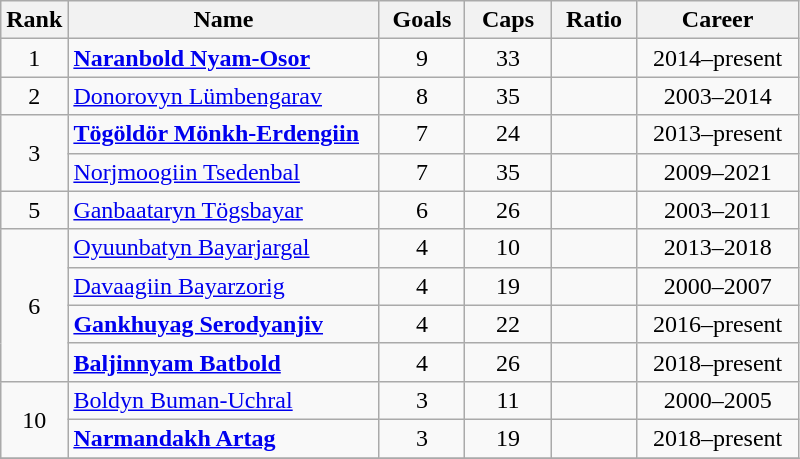<table class="wikitable sortable" style="text-align:center;">
<tr>
<th width=30px>Rank</th>
<th style="width:200px;">Name</th>
<th width=50px>Goals</th>
<th width=50px>Caps</th>
<th width=50px>Ratio</th>
<th width=100px>Career</th>
</tr>
<tr>
<td>1</td>
<td align="left"><strong><a href='#'>Naranbold Nyam-Osor</a></strong></td>
<td>9</td>
<td>33</td>
<td></td>
<td>2014–present</td>
</tr>
<tr>
<td>2</td>
<td align="left"><a href='#'>Donorovyn Lümbengarav</a></td>
<td>8</td>
<td>35</td>
<td></td>
<td>2003–2014</td>
</tr>
<tr>
<td rowspan=2>3</td>
<td align="left"><strong><a href='#'>Tögöldör Mönkh-Erdengiin</a></strong></td>
<td>7</td>
<td>24</td>
<td></td>
<td>2013–present</td>
</tr>
<tr>
<td align="left"><a href='#'>Norjmoogiin Tsedenbal</a></td>
<td>7</td>
<td>35</td>
<td></td>
<td>2009–2021</td>
</tr>
<tr>
<td>5</td>
<td align="left"><a href='#'>Ganbaataryn Tögsbayar</a></td>
<td>6</td>
<td>26</td>
<td></td>
<td>2003–2011</td>
</tr>
<tr>
<td rowspan=4>6</td>
<td align="left"><a href='#'>Oyuunbatyn Bayarjargal</a></td>
<td>4</td>
<td>10</td>
<td></td>
<td>2013–2018</td>
</tr>
<tr>
<td align="left"><a href='#'>Davaagiin Bayarzorig</a></td>
<td>4</td>
<td>19</td>
<td></td>
<td>2000–2007</td>
</tr>
<tr>
<td align="left"><strong><a href='#'>Gankhuyag Serodyanjiv</a></strong></td>
<td>4</td>
<td>22</td>
<td></td>
<td>2016–present</td>
</tr>
<tr>
<td align="left"><strong><a href='#'>Baljinnyam Batbold</a></strong></td>
<td>4</td>
<td>26</td>
<td></td>
<td>2018–present</td>
</tr>
<tr>
<td rowspan=2>10</td>
<td align="left"><a href='#'>Boldyn Buman-Uchral</a></td>
<td>3</td>
<td>11</td>
<td></td>
<td>2000–2005</td>
</tr>
<tr>
<td align="left"><strong><a href='#'>Narmandakh Artag</a></strong></td>
<td>3</td>
<td>19</td>
<td></td>
<td>2018–present</td>
</tr>
<tr>
</tr>
</table>
